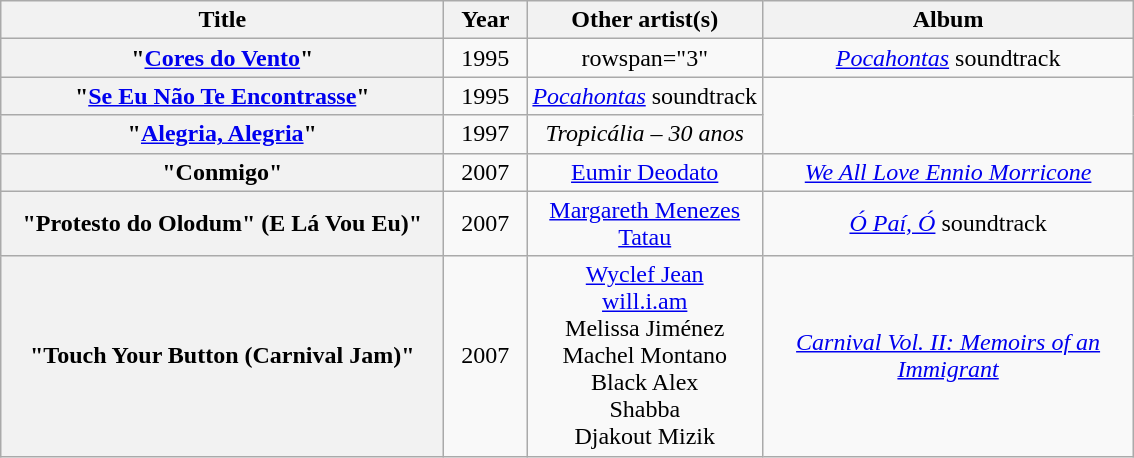<table class="wikitable plainrowheaders" style="text-align:center;" border="1">
<tr>
<th scope="col" style="width:18em;">Title</th>
<th scope="col" style="width:3em;">Year</th>
<th><strong>Other artist(s)</strong></th>
<th scope="col" style="width:15em;">Album</th>
</tr>
<tr>
<th scope="row">"<a href='#'>Cores do Vento</a>"</th>
<td>1995</td>
<td>rowspan="3" </td>
<td><em><a href='#'>Pocahontas</a></em> soundtrack</td>
</tr>
<tr>
<th scope="row">"<a href='#'>Se Eu Não Te Encontrasse</a>"</th>
<td>1995</td>
<td><em><a href='#'>Pocahontas</a></em> soundtrack</td>
</tr>
<tr>
<th scope="row">"<a href='#'>Alegria, Alegria</a>"</th>
<td>1997</td>
<td><em>Tropicália – 30 anos</em></td>
</tr>
<tr>
<th scope="row">"Conmigo"</th>
<td>2007</td>
<td><a href='#'>Eumir Deodato</a></td>
<td><em><a href='#'>We All Love Ennio Morricone</a></em></td>
</tr>
<tr>
<th scope="row">"Protesto do Olodum" (E Lá Vou Eu)"</th>
<td>2007</td>
<td><a href='#'>Margareth Menezes</a><br><a href='#'>Tatau</a></td>
<td><em><a href='#'>Ó Paí, Ó</a></em> soundtrack</td>
</tr>
<tr>
<th scope="row">"Touch Your Button (Carnival Jam)"</th>
<td>2007</td>
<td><a href='#'>Wyclef Jean</a><br><a href='#'>will.i.am</a><br>Melissa Jiménez<br>Machel Montano<br>Black Alex<br>Shabba<br>Djakout Mizik</td>
<td><em><a href='#'>Carnival Vol. II: Memoirs of an Immigrant</a></em></td>
</tr>
</table>
